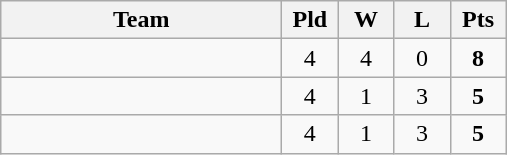<table class=wikitable style="text-align:center">
<tr>
<th width=180>Team</th>
<th width=30>Pld</th>
<th width=30>W</th>
<th width=30>L</th>
<th width=30>Pts</th>
</tr>
<tr>
<td align="left"></td>
<td>4</td>
<td>4</td>
<td>0</td>
<td><strong>8</strong></td>
</tr>
<tr>
<td align="left"></td>
<td>4</td>
<td>1</td>
<td>3</td>
<td><strong>5</strong></td>
</tr>
<tr>
<td align="left"></td>
<td>4</td>
<td>1</td>
<td>3</td>
<td><strong>5</strong></td>
</tr>
</table>
